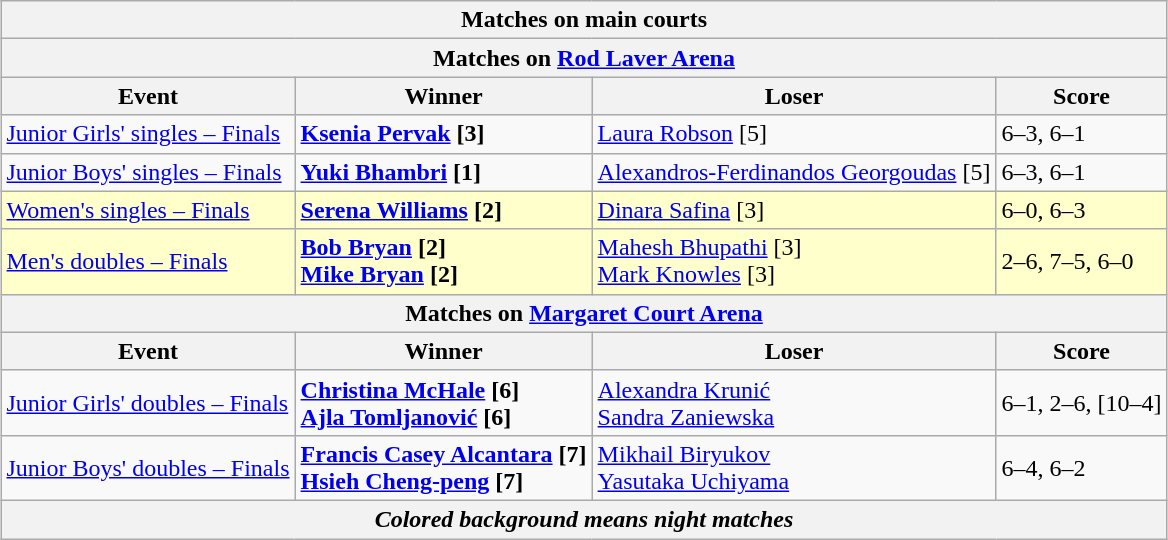<table class="wikitable collapsible uncollapsed" style="margin:auto;">
<tr>
<th colspan=4 style="white-space:nowrap;">Matches on main courts</th>
</tr>
<tr>
<th colspan=4><strong>Matches on <a href='#'>Rod Laver Arena</a></strong></th>
</tr>
<tr>
<th>Event</th>
<th>Winner</th>
<th>Loser</th>
<th>Score</th>
</tr>
<tr align=left>
<td><a href='#'>Junior Girls' singles – Finals</a></td>
<td> <strong><a href='#'>Ksenia Pervak</a> [3]</strong></td>
<td> <a href='#'>Laura Robson</a> [5]</td>
<td>6–3, 6–1</td>
</tr>
<tr align=left>
<td><a href='#'>Junior Boys' singles – Finals</a></td>
<td> <strong><a href='#'>Yuki Bhambri</a> [1]</strong></td>
<td> <a href='#'>Alexandros-Ferdinandos Georgoudas</a> [5]</td>
<td>6–3, 6–1</td>
</tr>
<tr align=left bgcolor="#FFFFCC">
<td><a href='#'>Women's singles – Finals</a></td>
<td> <strong><a href='#'>Serena Williams</a> [2]</strong></td>
<td> <a href='#'>Dinara Safina</a> [3]</td>
<td>6–0, 6–3</td>
</tr>
<tr align=left bgcolor="#FFFFCC">
<td><a href='#'>Men's doubles – Finals</a></td>
<td> <strong><a href='#'>Bob Bryan</a> [2] <br>  <a href='#'>Mike Bryan</a> [2]</strong></td>
<td> <a href='#'>Mahesh Bhupathi</a> [3] <br>  <a href='#'>Mark Knowles</a> [3]</td>
<td>2–6, 7–5, 6–0</td>
</tr>
<tr>
<th colspan=4><strong>Matches on <a href='#'>Margaret Court Arena</a></strong></th>
</tr>
<tr>
<th>Event</th>
<th>Winner</th>
<th>Loser</th>
<th>Score</th>
</tr>
<tr align=left>
<td><a href='#'>Junior Girls' doubles – Finals</a></td>
<td> <strong><a href='#'>Christina McHale</a> [6] <br>  <a href='#'>Ajla Tomljanović</a> [6]</strong></td>
<td> <a href='#'>Alexandra Krunić</a> <br>  <a href='#'>Sandra Zaniewska</a></td>
<td>6–1, 2–6, [10–4]</td>
</tr>
<tr align=left>
<td><a href='#'>Junior Boys' doubles – Finals</a></td>
<td> <strong><a href='#'>Francis Casey Alcantara</a> [7] <br>  <a href='#'>Hsieh Cheng-peng</a> [7]</strong></td>
<td> <a href='#'>Mikhail Biryukov</a>  <br>  <a href='#'>Yasutaka Uchiyama</a></td>
<td>6–4, 6–2</td>
</tr>
<tr>
<th colspan=4><em>Colored background means night matches</em></th>
</tr>
</table>
